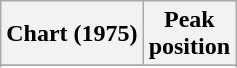<table class="wikitable sortable plainrowheaders">
<tr>
<th scope="col">Chart (1975)</th>
<th scope="col">Peak<br>position</th>
</tr>
<tr>
</tr>
<tr>
</tr>
</table>
